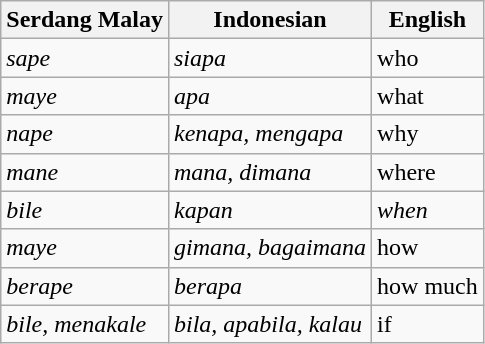<table class="wikitable">
<tr>
<th>Serdang Malay</th>
<th>Indonesian</th>
<th>English</th>
</tr>
<tr>
<td><em>sape</em></td>
<td><em>siapa</em></td>
<td>who</td>
</tr>
<tr>
<td><em>maye</em></td>
<td><em>apa</em></td>
<td>what</td>
</tr>
<tr>
<td><em>nape</em></td>
<td><em>kenapa, mengapa</em></td>
<td>why</td>
</tr>
<tr>
<td><em>mane</em></td>
<td><em>mana, dimana</em></td>
<td>where</td>
</tr>
<tr>
<td><em>bile</em></td>
<td><em>kapan</em></td>
<td><em>when</em></td>
</tr>
<tr>
<td><em>maye</em></td>
<td><em>gimana, bagaimana</em></td>
<td>how</td>
</tr>
<tr>
<td><em>berape</em></td>
<td><em>berapa</em></td>
<td>how much</td>
</tr>
<tr>
<td><em>bile, menakale</em></td>
<td><em>bila, apabila, kalau</em></td>
<td>if</td>
</tr>
</table>
